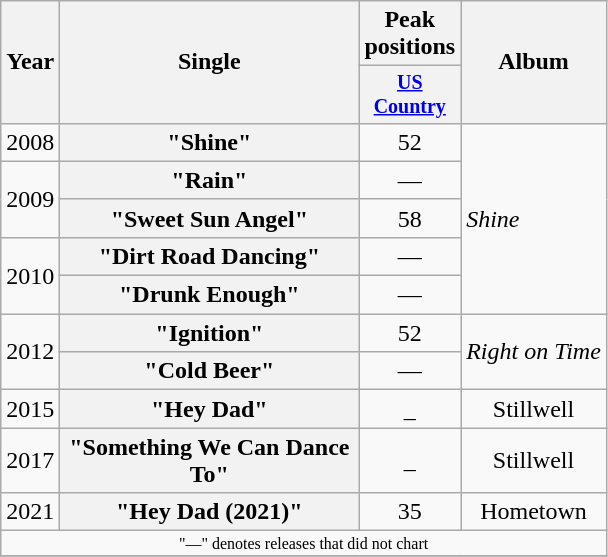<table class="wikitable plainrowheaders" style="text-align:center;">
<tr>
<th rowspan="2">Year</th>
<th rowspan="2" style="width:12em;">Single</th>
<th colspan="1">Peak positions</th>
<th rowspan="2">Album</th>
</tr>
<tr style="font-size:smaller;">
<th width="60"><a href='#'>US Country</a></th>
</tr>
<tr>
<td>2008</td>
<th scope="row">"Shine"</th>
<td>52</td>
<td align="left" rowspan="5"><em>Shine</em></td>
</tr>
<tr>
<td rowspan="2">2009</td>
<th scope="row">"Rain"</th>
<td>—</td>
</tr>
<tr>
<th scope="row">"Sweet Sun Angel"</th>
<td align="center">58</td>
</tr>
<tr>
<td rowspan="2">2010</td>
<th scope="row">"Dirt Road Dancing"</th>
<td>—</td>
</tr>
<tr>
<th scope="row">"Drunk Enough"</th>
<td>—</td>
</tr>
<tr>
<td rowspan="2">2012</td>
<th scope="row">"Ignition"</th>
<td>52</td>
<td align="left" rowspan="2"><em>Right on Time</em></td>
</tr>
<tr>
<th scope="row">"Cold Beer"</th>
<td>—</td>
</tr>
<tr>
<td>2015</td>
<th>"Hey Dad"</th>
<td>_</td>
<td>Stillwell</td>
</tr>
<tr>
<td>2017</td>
<th>"Something We Can Dance To"</th>
<td>_</td>
<td>Stillwell</td>
</tr>
<tr>
<td>2021</td>
<th>"Hey Dad (2021)"</th>
<td>35</td>
<td>Hometown</td>
</tr>
<tr>
<td colspan="4" style="font-size:8pt">"—" denotes releases that did not chart</td>
</tr>
<tr>
</tr>
</table>
